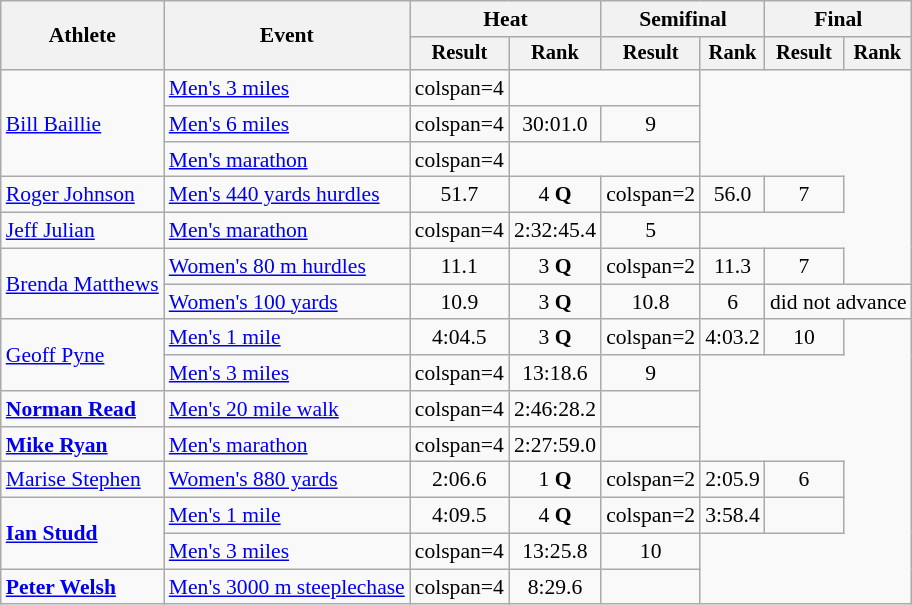<table class=wikitable style=font-size:90%>
<tr>
<th rowspan=2>Athlete</th>
<th rowspan=2>Event</th>
<th colspan=2>Heat</th>
<th colspan=2>Semifinal</th>
<th colspan=2>Final</th>
</tr>
<tr style=font-size:95%>
<th>Result</th>
<th>Rank</th>
<th>Result</th>
<th>Rank</th>
<th>Result</th>
<th>Rank</th>
</tr>
<tr align=center>
<td align=left rowspan=3><a href='#'>Bill Baillie</a></td>
<td align=left><a href='#'>Men's 3 miles</a></td>
<td>colspan=4 </td>
<td colspan=2></td>
</tr>
<tr align=center>
<td align=left><a href='#'>Men's 6 miles</a></td>
<td>colspan=4 </td>
<td>30:01.0</td>
<td>9</td>
</tr>
<tr align=center>
<td align=left><a href='#'>Men's marathon</a></td>
<td>colspan=4 </td>
<td colspan=2></td>
</tr>
<tr align=center>
<td align=left><a href='#'>Roger Johnson</a></td>
<td align=left><a href='#'>Men's 440 yards hurdles</a></td>
<td>51.7</td>
<td>4 <strong>Q</strong></td>
<td>colspan=2 </td>
<td>56.0</td>
<td>7</td>
</tr>
<tr align=center>
<td align=left><a href='#'>Jeff Julian</a></td>
<td align=left><a href='#'>Men's marathon</a></td>
<td>colspan=4 </td>
<td>2:32:45.4</td>
<td>5</td>
</tr>
<tr align=center>
<td align=left rowspan=2><a href='#'>Brenda Matthews</a></td>
<td align=left><a href='#'>Women's 80 m hurdles</a></td>
<td>11.1</td>
<td>3 <strong>Q</strong></td>
<td>colspan=2 </td>
<td>11.3</td>
<td>7</td>
</tr>
<tr align=center>
<td align=left><a href='#'>Women's 100 yards</a></td>
<td>10.9</td>
<td>3 <strong>Q</strong></td>
<td>10.8</td>
<td>6</td>
<td colspan=2>did not advance</td>
</tr>
<tr align=center>
<td align=left rowspan=2><a href='#'>Geoff Pyne</a></td>
<td align=left><a href='#'>Men's 1 mile</a></td>
<td>4:04.5</td>
<td>3 <strong>Q</strong></td>
<td>colspan=2 </td>
<td>4:03.2</td>
<td>10</td>
</tr>
<tr align=center>
<td align=left><a href='#'>Men's 3 miles</a></td>
<td>colspan=4 </td>
<td>13:18.6</td>
<td>9</td>
</tr>
<tr align=center>
<td align=left><strong><a href='#'>Norman Read</a></strong></td>
<td align=left><a href='#'>Men's 20 mile walk</a></td>
<td>colspan=4 </td>
<td>2:46:28.2</td>
<td></td>
</tr>
<tr align=center>
<td align=left><strong><a href='#'>Mike Ryan</a></strong></td>
<td align=left><a href='#'>Men's marathon</a></td>
<td>colspan=4 </td>
<td>2:27:59.0</td>
<td></td>
</tr>
<tr align=center>
<td align=left><a href='#'>Marise Stephen</a></td>
<td align=left><a href='#'>Women's 880 yards</a></td>
<td>2:06.6</td>
<td>1 <strong>Q</strong></td>
<td>colspan=2 </td>
<td>2:05.9</td>
<td>6</td>
</tr>
<tr align=center>
<td align=left rowspan=2><strong><a href='#'>Ian Studd</a></strong></td>
<td align=left><a href='#'>Men's 1 mile</a></td>
<td>4:09.5</td>
<td>4 <strong>Q</strong></td>
<td>colspan=2 </td>
<td>3:58.4</td>
<td></td>
</tr>
<tr align=center>
<td align=left><a href='#'>Men's 3 miles</a></td>
<td>colspan=4 </td>
<td>13:25.8</td>
<td>10</td>
</tr>
<tr align=center>
<td align=left><strong><a href='#'>Peter Welsh</a></strong></td>
<td align=left><a href='#'>Men's 3000 m steeplechase</a></td>
<td>colspan=4 </td>
<td>8:29.6 </td>
<td></td>
</tr>
</table>
